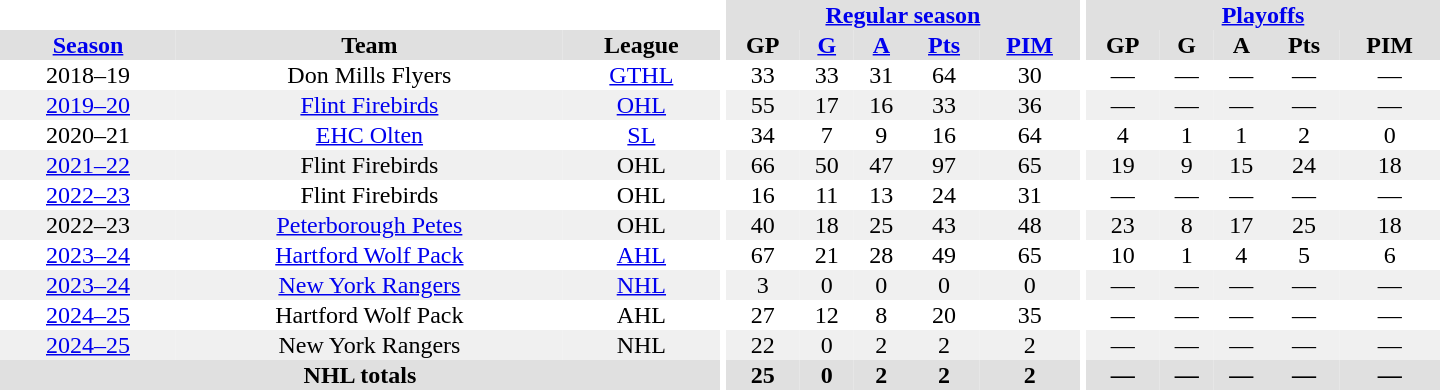<table border="0" cellpadding="1" cellspacing="0" style="text-align:center; width:60em;">
<tr bgcolor="#e0e0e0">
<th colspan="3" bgcolor="#ffffff"></th>
<th rowspan="99" bgcolor="#ffffff"></th>
<th colspan="5"><a href='#'>Regular season</a></th>
<th rowspan="99" bgcolor="#ffffff"></th>
<th colspan="5"><a href='#'>Playoffs</a></th>
</tr>
<tr bgcolor="#e0e0e0">
<th><a href='#'>Season</a></th>
<th>Team</th>
<th>League</th>
<th>GP</th>
<th><a href='#'>G</a></th>
<th><a href='#'>A</a></th>
<th><a href='#'>Pts</a></th>
<th><a href='#'>PIM</a></th>
<th>GP</th>
<th>G</th>
<th>A</th>
<th>Pts</th>
<th>PIM</th>
</tr>
<tr>
<td>2018–19</td>
<td>Don Mills Flyers</td>
<td><a href='#'>GTHL</a></td>
<td>33</td>
<td>33</td>
<td>31</td>
<td>64</td>
<td>30</td>
<td>—</td>
<td>—</td>
<td>—</td>
<td>—</td>
<td>—</td>
</tr>
<tr bgcolor="#f0f0f0">
<td><a href='#'>2019–20</a></td>
<td><a href='#'>Flint Firebirds</a></td>
<td><a href='#'>OHL</a></td>
<td>55</td>
<td>17</td>
<td>16</td>
<td>33</td>
<td>36</td>
<td>—</td>
<td>—</td>
<td>—</td>
<td>—</td>
<td>—</td>
</tr>
<tr>
<td 2020–21 SL season>2020–21</td>
<td><a href='#'>EHC Olten</a></td>
<td><a href='#'>SL</a></td>
<td>34</td>
<td>7</td>
<td>9</td>
<td>16</td>
<td>64</td>
<td>4</td>
<td>1</td>
<td>1</td>
<td>2</td>
<td>0</td>
</tr>
<tr bgcolor="#f0f0f0">
<td><a href='#'>2021–22</a></td>
<td>Flint Firebirds</td>
<td>OHL</td>
<td>66</td>
<td>50</td>
<td>47</td>
<td>97</td>
<td>65</td>
<td>19</td>
<td>9</td>
<td>15</td>
<td>24</td>
<td>18</td>
</tr>
<tr>
<td><a href='#'>2022–23</a></td>
<td>Flint Firebirds</td>
<td>OHL</td>
<td>16</td>
<td>11</td>
<td>13</td>
<td>24</td>
<td>31</td>
<td>—</td>
<td>—</td>
<td>—</td>
<td>—</td>
<td>—</td>
</tr>
<tr bgcolor="#f0f0f0">
<td>2022–23</td>
<td><a href='#'>Peterborough Petes</a></td>
<td>OHL</td>
<td>40</td>
<td>18</td>
<td>25</td>
<td>43</td>
<td>48</td>
<td>23</td>
<td>8</td>
<td>17</td>
<td>25</td>
<td>18</td>
</tr>
<tr>
<td><a href='#'>2023–24</a></td>
<td><a href='#'>Hartford Wolf Pack</a></td>
<td><a href='#'>AHL</a></td>
<td>67</td>
<td>21</td>
<td>28</td>
<td>49</td>
<td>65</td>
<td>10</td>
<td>1</td>
<td>4</td>
<td>5</td>
<td>6</td>
</tr>
<tr bgcolor="#f0f0f0">
<td><a href='#'>2023–24</a></td>
<td><a href='#'>New York Rangers</a></td>
<td><a href='#'>NHL</a></td>
<td>3</td>
<td>0</td>
<td>0</td>
<td>0</td>
<td>0</td>
<td>—</td>
<td>—</td>
<td>—</td>
<td>—</td>
<td>—</td>
</tr>
<tr>
<td><a href='#'>2024–25</a></td>
<td>Hartford Wolf Pack</td>
<td>AHL</td>
<td>27</td>
<td>12</td>
<td>8</td>
<td>20</td>
<td>35</td>
<td>—</td>
<td>—</td>
<td>—</td>
<td>—</td>
<td>—</td>
</tr>
<tr bgcolor="#f0f0f0">
<td><a href='#'>2024–25</a></td>
<td>New York Rangers</td>
<td>NHL</td>
<td>22</td>
<td>0</td>
<td>2</td>
<td>2</td>
<td>2</td>
<td>—</td>
<td>—</td>
<td>—</td>
<td>—</td>
<td>—</td>
</tr>
<tr bgcolor="#e0e0e0">
<th colspan="3">NHL totals</th>
<th>25</th>
<th>0</th>
<th>2</th>
<th>2</th>
<th>2</th>
<th>—</th>
<th>—</th>
<th>—</th>
<th>—</th>
<th>—</th>
</tr>
</table>
